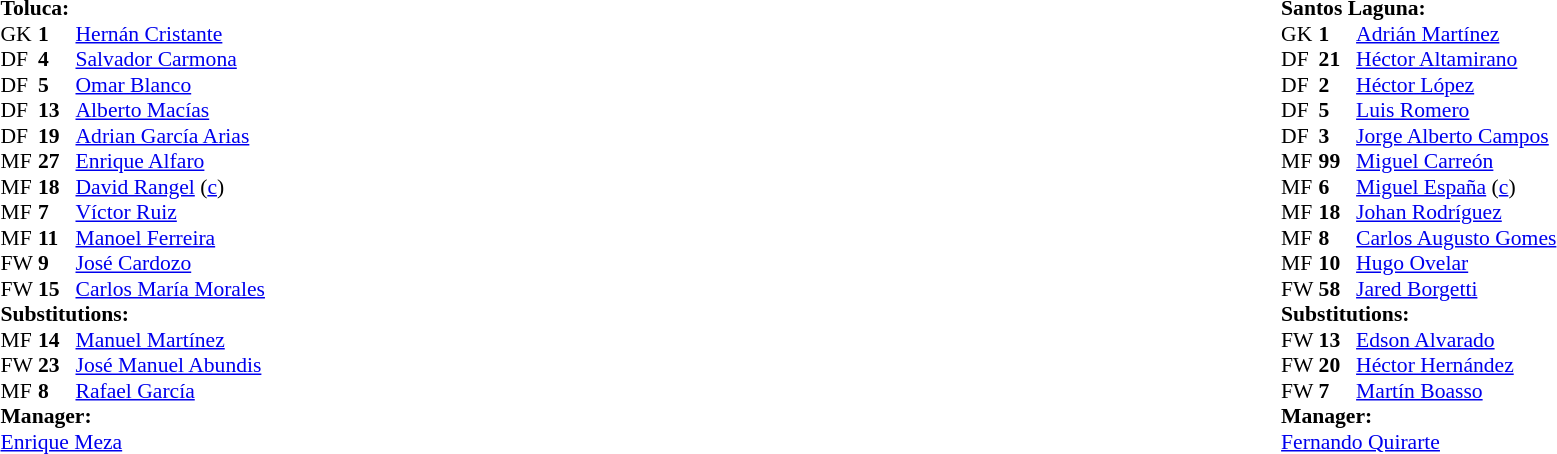<table width="100%">
<tr>
<td valign="top" width="50%"><br><table style="font-size: 90%" cellspacing="0" cellpadding="0">
<tr>
<td colspan="4"><strong>Toluca:</strong></td>
</tr>
<tr>
<th width=25></th>
<th width=25></th>
</tr>
<tr>
<td>GK</td>
<td><strong>1</strong></td>
<td> <a href='#'>Hernán Cristante</a></td>
</tr>
<tr>
<td>DF</td>
<td><strong>4</strong></td>
<td> <a href='#'>Salvador Carmona</a></td>
</tr>
<tr>
<td>DF</td>
<td><strong>5</strong></td>
<td> <a href='#'>Omar Blanco</a></td>
</tr>
<tr>
<td>DF</td>
<td><strong>13</strong></td>
<td> <a href='#'>Alberto Macías</a></td>
</tr>
<tr>
<td>DF</td>
<td><strong>19</strong></td>
<td> <a href='#'>Adrian García Arias</a></td>
</tr>
<tr>
<td>MF</td>
<td><strong>27</strong></td>
<td> <a href='#'>Enrique Alfaro</a></td>
<td></td>
<td></td>
</tr>
<tr>
<td>MF</td>
<td><strong>18</strong></td>
<td> <a href='#'>David Rangel</a> (<a href='#'>c</a>)</td>
</tr>
<tr>
<td>MF</td>
<td><strong>7</strong></td>
<td> <a href='#'>Víctor Ruiz</a></td>
<td></td>
</tr>
<tr>
<td>MF</td>
<td><strong>11</strong></td>
<td> <a href='#'>Manoel Ferreira</a></td>
<td></td>
<td></td>
</tr>
<tr>
<td>FW</td>
<td><strong>9</strong></td>
<td> <a href='#'>José Cardozo</a></td>
</tr>
<tr>
<td>FW</td>
<td><strong>15</strong></td>
<td> <a href='#'>Carlos María Morales</a></td>
<td></td>
<td></td>
</tr>
<tr>
<td colspan=3><strong>Substitutions:</strong></td>
</tr>
<tr>
<td>MF</td>
<td><strong>14</strong></td>
<td> <a href='#'>Manuel Martínez</a></td>
<td></td>
<td></td>
</tr>
<tr>
<td>FW</td>
<td><strong>23</strong></td>
<td> <a href='#'>José Manuel Abundis</a></td>
<td></td>
<td></td>
</tr>
<tr>
<td>MF</td>
<td><strong>8</strong></td>
<td> <a href='#'>Rafael García</a></td>
<td></td>
<td></td>
</tr>
<tr>
<td colspan=3><strong>Manager:</strong></td>
</tr>
<tr>
<td colspan=4> <a href='#'>Enrique Meza</a></td>
</tr>
</table>
</td>
<td valign=top></td>
<td valign=top width=50%><br><table style="font-size: 90%" cellspacing="0" cellpadding="0" align=center>
<tr>
<td colspan="4"><strong>Santos Laguna:</strong></td>
</tr>
<tr>
<th width=25></th>
<th width=25></th>
</tr>
<tr>
<td>GK</td>
<td><strong>1</strong></td>
<td> <a href='#'>Adrián Martínez</a></td>
</tr>
<tr>
<td>DF</td>
<td><strong>21</strong></td>
<td> <a href='#'>Héctor Altamirano</a></td>
<td></td>
</tr>
<tr>
<td>DF</td>
<td><strong>2</strong></td>
<td> <a href='#'>Héctor López</a></td>
<td></td>
</tr>
<tr>
<td>DF</td>
<td><strong>5</strong></td>
<td> <a href='#'>Luis Romero</a></td>
<td></td>
</tr>
<tr>
<td>DF</td>
<td><strong>3</strong></td>
<td> <a href='#'>Jorge Alberto Campos</a></td>
</tr>
<tr>
<td>MF</td>
<td><strong>99</strong></td>
<td> <a href='#'>Miguel Carreón</a></td>
</tr>
<tr>
<td>MF</td>
<td><strong>6</strong></td>
<td> <a href='#'>Miguel España</a> (<a href='#'>c</a>)</td>
<td></td>
<td></td>
</tr>
<tr>
<td>MF</td>
<td><strong>18</strong></td>
<td> <a href='#'>Johan Rodríguez</a></td>
<td></td>
</tr>
<tr>
<td>MF</td>
<td><strong>8</strong></td>
<td> <a href='#'>Carlos Augusto Gomes</a></td>
<td></td>
<td></td>
</tr>
<tr>
<td>MF</td>
<td><strong>10</strong></td>
<td> <a href='#'>Hugo Ovelar</a></td>
<td></td>
<td></td>
</tr>
<tr>
<td>FW</td>
<td><strong>58</strong></td>
<td> <a href='#'>Jared Borgetti</a></td>
</tr>
<tr>
<td colspan=3><strong>Substitutions:</strong></td>
</tr>
<tr>
<td>FW</td>
<td><strong>13</strong></td>
<td> <a href='#'>Edson Alvarado</a></td>
<td></td>
</tr>
<tr>
<td>FW</td>
<td><strong>20</strong></td>
<td> <a href='#'>Héctor Hernández</a></td>
<td></td>
</tr>
<tr>
<td>FW</td>
<td><strong>7</strong></td>
<td> <a href='#'>Martín Boasso</a></td>
<td></td>
</tr>
<tr>
<td colspan=3><strong>Manager:</strong></td>
</tr>
<tr>
<td colspan=4> <a href='#'>Fernando Quirarte</a></td>
</tr>
</table>
</td>
</tr>
</table>
